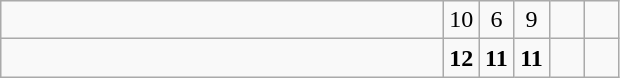<table class="wikitable">
<tr>
<td style="width:18em"></td>
<td align=center style="width:1em">10</td>
<td align=center style="width:1em">6</td>
<td align=center style="width:1em">9</td>
<td align=center style="width:1em"></td>
<td align=center style="width:1em"></td>
</tr>
<tr>
<td style="width:18em"><strong></strong></td>
<td align=center style="width:1em"><strong>12</strong></td>
<td align=center style="width:1em"><strong>11</strong></td>
<td align=center style="width:1em"><strong>11</strong></td>
<td align=center style="width:1em"></td>
<td align=center style="width:1em"></td>
</tr>
</table>
